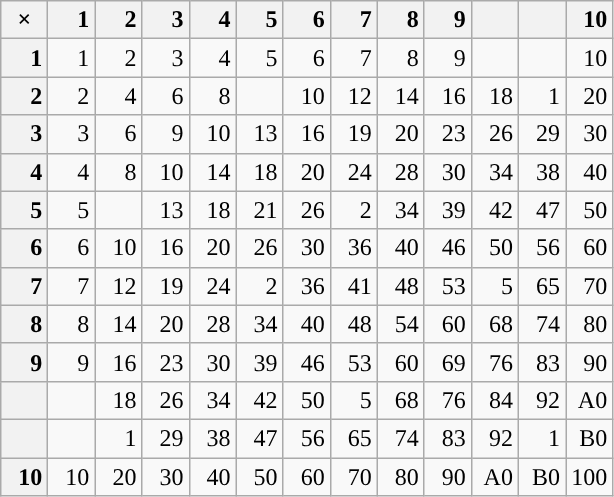<table class="wikitable" style="text-align: right;">
<tr>
<th style="width:7.69%">×</th>
<th style="text-align: right; width:7.69%">1</th>
<th style="text-align: right; width:7.69%">2</th>
<th style="text-align: right; width:7.69%">3</th>
<th style="text-align: right; width:7.69%">4</th>
<th style="text-align: right; width:7.69%">5</th>
<th style="text-align: right; width:7.69%">6</th>
<th style="text-align: right; width:7.69%">7</th>
<th style="text-align: right; width:7.69%">8</th>
<th style="text-align: right; width:7.69%">9</th>
<th style="text-align: right; width:7.69%"></th>
<th style="text-align: right; width:7.69%"></th>
<th style="text-align: right; width:7.69%">10</th>
</tr>
<tr>
<th style="text-align: right; width:7.69%">1</th>
<td>1</td>
<td>2</td>
<td>3</td>
<td>4</td>
<td>5</td>
<td>6</td>
<td>7</td>
<td>8</td>
<td>9</td>
<td></td>
<td></td>
<td>10</td>
</tr>
<tr>
<th style="text-align: right;">2</th>
<td>2</td>
<td>4</td>
<td>6</td>
<td>8</td>
<td></td>
<td>10</td>
<td>12</td>
<td>14</td>
<td>16</td>
<td>18</td>
<td>1</td>
<td>20</td>
</tr>
<tr>
<th style="text-align: right;">3</th>
<td>3</td>
<td>6</td>
<td>9</td>
<td>10</td>
<td>13</td>
<td>16</td>
<td>19</td>
<td>20</td>
<td>23</td>
<td>26</td>
<td>29</td>
<td>30</td>
</tr>
<tr>
<th style="text-align: right;">4</th>
<td>4</td>
<td>8</td>
<td>10</td>
<td>14</td>
<td>18</td>
<td>20</td>
<td>24</td>
<td>28</td>
<td>30</td>
<td>34</td>
<td>38</td>
<td>40</td>
</tr>
<tr>
<th style="text-align: right;">5</th>
<td>5</td>
<td></td>
<td>13</td>
<td>18</td>
<td>21</td>
<td>26</td>
<td>2</td>
<td>34</td>
<td>39</td>
<td>42</td>
<td>47</td>
<td>50</td>
</tr>
<tr>
<th style="text-align: right;">6</th>
<td>6</td>
<td>10</td>
<td>16</td>
<td>20</td>
<td>26</td>
<td>30</td>
<td>36</td>
<td>40</td>
<td>46</td>
<td>50</td>
<td>56</td>
<td>60</td>
</tr>
<tr>
<th style="text-align: right;">7</th>
<td>7</td>
<td>12</td>
<td>19</td>
<td>24</td>
<td>2</td>
<td>36</td>
<td>41</td>
<td>48</td>
<td>53</td>
<td>5</td>
<td>65</td>
<td>70</td>
</tr>
<tr>
<th style="text-align: right;">8</th>
<td>8</td>
<td>14</td>
<td>20</td>
<td>28</td>
<td>34</td>
<td>40</td>
<td>48</td>
<td>54</td>
<td>60</td>
<td>68</td>
<td>74</td>
<td>80</td>
</tr>
<tr>
<th style="text-align: right;">9</th>
<td>9</td>
<td>16</td>
<td>23</td>
<td>30</td>
<td>39</td>
<td>46</td>
<td>53</td>
<td>60</td>
<td>69</td>
<td>76</td>
<td>83</td>
<td>90</td>
</tr>
<tr>
<th style="text-align: right;"></th>
<td></td>
<td>18</td>
<td>26</td>
<td>34</td>
<td>42</td>
<td>50</td>
<td>5</td>
<td>68</td>
<td>76</td>
<td>84</td>
<td>92</td>
<td>A0</td>
</tr>
<tr>
<th style="text-align: right;"></th>
<td></td>
<td>1</td>
<td>29</td>
<td>38</td>
<td>47</td>
<td>56</td>
<td>65</td>
<td>74</td>
<td>83</td>
<td>92</td>
<td>1</td>
<td>B0</td>
</tr>
<tr>
<th style="text-align: right;">10</th>
<td>10</td>
<td>20</td>
<td>30</td>
<td>40</td>
<td>50</td>
<td>60</td>
<td>70</td>
<td>80</td>
<td>90</td>
<td>A0</td>
<td>B0</td>
<td>100</td>
</tr>
</table>
